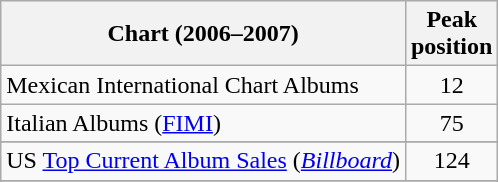<table class="wikitable sortable plainrowheaders">
<tr>
<th>Chart (2006–2007)</th>
<th>Peak<br>position</th>
</tr>
<tr>
<td>Mexican International Chart Albums </td>
<td style="text-align:center;">12</td>
</tr>
<tr>
<td>Italian Albums (<a href='#'>FIMI</a>)</td>
<td style="text-align:center;">75</td>
</tr>
<tr>
</tr>
<tr>
</tr>
<tr>
</tr>
<tr>
<td>US <a href='#'>Top Current Album Sales</a> (<a href='#'><em>Billboard</em></a>) </td>
<td style="text-align:center;">124</td>
</tr>
<tr>
</tr>
<tr>
</tr>
</table>
